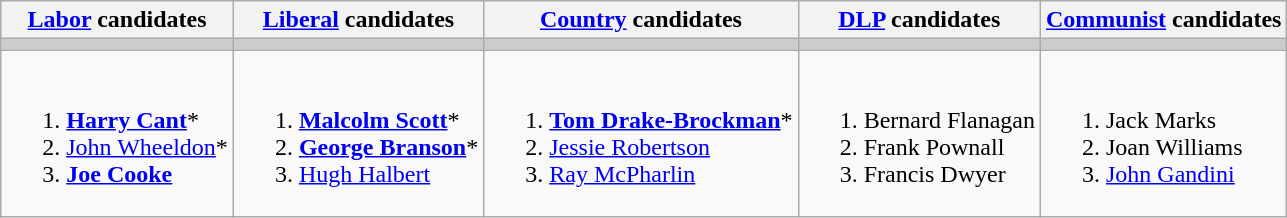<table class="wikitable">
<tr>
<th><a href='#'>Labor</a> candidates</th>
<th><a href='#'>Liberal</a> candidates</th>
<th><a href='#'>Country</a> candidates</th>
<th><a href='#'>DLP</a> candidates</th>
<th><a href='#'>Communist</a> candidates</th>
</tr>
<tr bgcolor="#cccccc">
<td></td>
<td></td>
<td></td>
<td></td>
<td></td>
</tr>
<tr>
<td><br><ol><li><strong><a href='#'>Harry Cant</a></strong>*</li><li><a href='#'>John Wheeldon</a>*</li><li><strong><a href='#'>Joe Cooke</a></strong></li></ol></td>
<td><br><ol><li><strong><a href='#'>Malcolm Scott</a></strong>*</li><li><strong><a href='#'>George Branson</a></strong>*</li><li><a href='#'>Hugh Halbert</a></li></ol></td>
<td><br><ol><li><strong><a href='#'>Tom Drake-Brockman</a></strong>*</li><li><a href='#'>Jessie Robertson</a></li><li><a href='#'>Ray McPharlin</a></li></ol></td>
<td valign=top><br><ol><li>Bernard Flanagan</li><li>Frank Pownall</li><li>Francis Dwyer</li></ol></td>
<td valign=top><br><ol><li>Jack Marks</li><li>Joan Williams</li><li><a href='#'>John Gandini</a></li></ol></td>
</tr>
</table>
